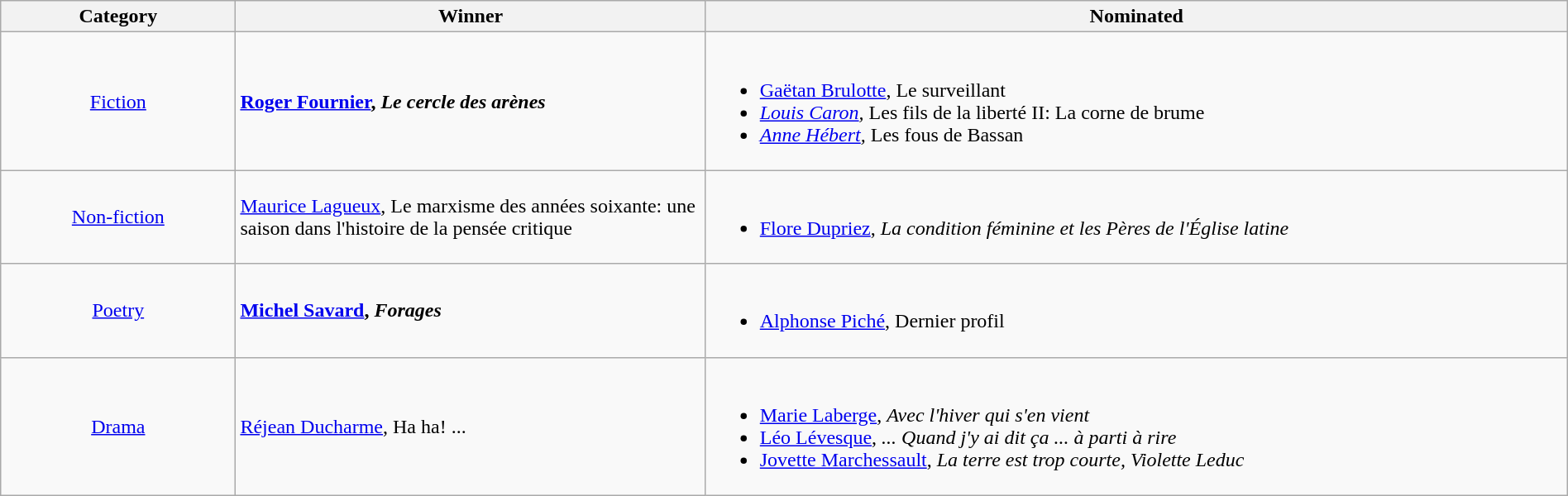<table class="wikitable" width="100%">
<tr>
<th width=15%>Category</th>
<th width=30%>Winner</th>
<th width=55%>Nominated</th>
</tr>
<tr>
<td align="center"><a href='#'>Fiction</a></td>
<td> <strong><a href='#'>Roger Fournier</a>, <em>Le cercle des arènes<strong><em></td>
<td><br><ul><li><a href='#'>Gaëtan Brulotte</a>, </em>Le surveillant<em></li><li><a href='#'>Louis Caron</a>, </em>Les fils de la liberté II:  La corne de brume<em></li><li><a href='#'>Anne Hébert</a>, </em>Les fous de Bassan<em></li></ul></td>
</tr>
<tr>
<td align="center"><a href='#'>Non-fiction</a></td>
<td> </strong><a href='#'>Maurice Lagueux</a>, </em>Le marxisme des années soixante: une saison dans l'histoire de la pensée critique</em></strong></td>
<td><br><ul><li><a href='#'>Flore Dupriez</a>, <em>La condition féminine et les Pères de l'Église latine</em></li></ul></td>
</tr>
<tr>
<td align="center"><a href='#'>Poetry</a></td>
<td> <strong><a href='#'>Michel Savard</a>, <em>Forages<strong><em></td>
<td><br><ul><li><a href='#'>Alphonse Piché</a>, </em>Dernier profil<em></li></ul></td>
</tr>
<tr>
<td align="center"><a href='#'>Drama</a></td>
<td> </strong><a href='#'>Réjean Ducharme</a>, </em>Ha ha! ...</em></strong></td>
<td><br><ul><li><a href='#'>Marie Laberge</a>, <em>Avec l'hiver qui s'en vient</em></li><li><a href='#'>Léo Lévesque</a>, <em>... Quand j'y ai dit ça ... à parti à rire</em></li><li><a href='#'>Jovette Marchessault</a>, <em>La terre est trop courte, Violette Leduc</em></li></ul></td>
</tr>
</table>
